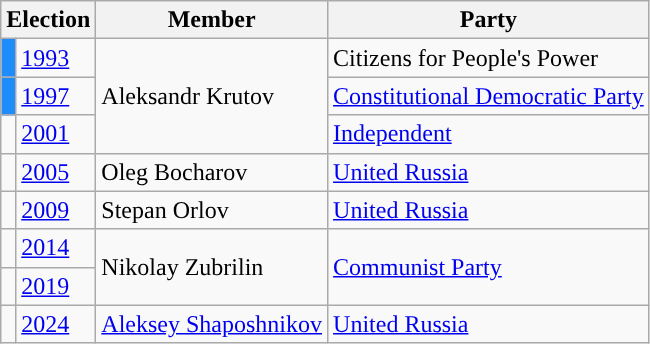<table class="wikitable">
<tr>
<th colspan="2">Election</th>
<th>Member</th>
<th>Party</th>
</tr>
<tr>
<td style="background-color:#1F8CFC"></td>
<td><a href='#'>1993</a></td>
<td rowspan=3>Aleksandr Krutov</td>
<td>Citizens for People's Power</td>
</tr>
<tr>
<td style="background-color:#1F8CFC"></td>
<td><a href='#'>1997</a></td>
<td><a href='#'>Constitutional Democratic Party</a></td>
</tr>
<tr>
<td style="background-color:"></td>
<td><a href='#'>2001</a></td>
<td><a href='#'>Independent</a></td>
</tr>
<tr>
<td style="background-color:"></td>
<td><a href='#'>2005</a></td>
<td>Oleg Bocharov</td>
<td><a href='#'>United Russia</a></td>
</tr>
<tr>
<td style="background-color:"></td>
<td><a href='#'>2009</a></td>
<td>Stepan Orlov</td>
<td><a href='#'>United Russia</a></td>
</tr>
<tr>
<td style="background-color:"></td>
<td><a href='#'>2014</a></td>
<td rowspan=2>Nikolay Zubrilin</td>
<td rowspan=2><a href='#'>Communist Party</a></td>
</tr>
<tr>
<td style="background-color:"></td>
<td><a href='#'>2019</a></td>
</tr>
<tr>
<td style="background-color:"></td>
<td><a href='#'>2024</a></td>
<td><a href='#'>Aleksey Shaposhnikov</a></td>
<td><a href='#'>United Russia</a></td>
</tr>
</table>
